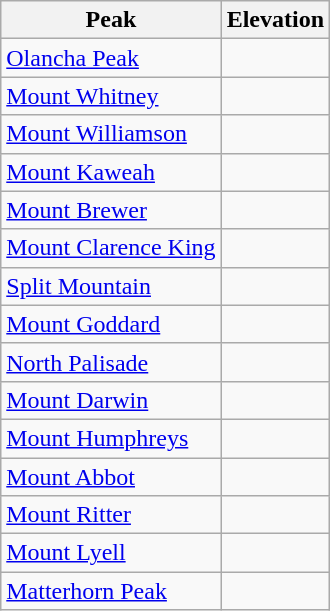<table class="wikitable sortable">
<tr>
<th>Peak</th>
<th>Elevation</th>
</tr>
<tr>
<td><a href='#'>Olancha Peak</a></td>
<td></td>
</tr>
<tr>
<td><a href='#'>Mount Whitney</a></td>
<td></td>
</tr>
<tr>
<td><a href='#'>Mount Williamson</a></td>
<td></td>
</tr>
<tr>
<td><a href='#'>Mount Kaweah</a></td>
<td></td>
</tr>
<tr>
<td><a href='#'>Mount Brewer</a></td>
<td></td>
</tr>
<tr>
<td><a href='#'>Mount Clarence King</a></td>
<td></td>
</tr>
<tr>
<td><a href='#'>Split Mountain</a></td>
<td></td>
</tr>
<tr>
<td><a href='#'>Mount Goddard</a></td>
<td></td>
</tr>
<tr>
<td><a href='#'>North Palisade</a></td>
<td></td>
</tr>
<tr>
<td><a href='#'>Mount Darwin</a></td>
<td></td>
</tr>
<tr>
<td><a href='#'>Mount Humphreys</a></td>
<td></td>
</tr>
<tr>
<td><a href='#'>Mount Abbot</a></td>
<td></td>
</tr>
<tr>
<td><a href='#'>Mount Ritter</a></td>
<td></td>
</tr>
<tr>
<td><a href='#'>Mount Lyell</a></td>
<td></td>
</tr>
<tr>
<td><a href='#'>Matterhorn Peak</a></td>
<td></td>
</tr>
</table>
